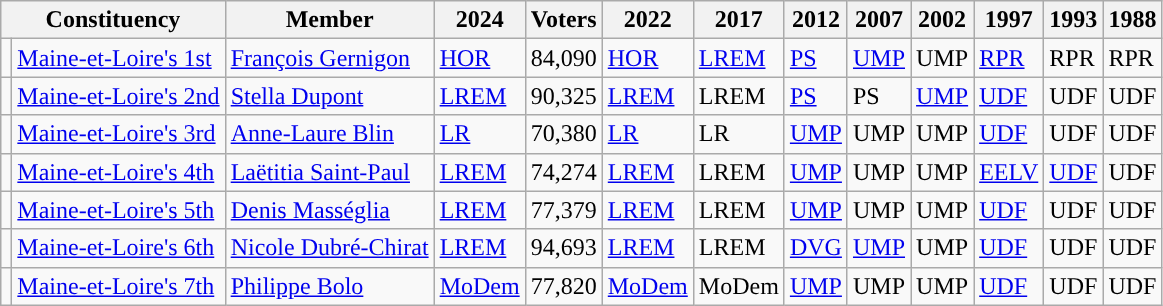<table class="wikitable sortable">
<tr>
<th colspan="2">Constituency</th>
<th>Member</th>
<th>2024</th>
<th>Voters</th>
<th>2022</th>
<th>2017</th>
<th>2012</th>
<th>2007</th>
<th>2002</th>
<th>1997</th>
<th>1993</th>
<th>1988</th>
</tr>
<tr>
<td style="background-color: "></td>
<td><a href='#'>Maine-et-Loire's 1st</a></td>
<td><a href='#'>François Gernigon</a></td>
<td><a href='#'>HOR</a></td>
<td>84,090</td>
<td><a href='#'>HOR</a></td>
<td><a href='#'>LREM</a></td>
<td><a href='#'>PS</a></td>
<td><a href='#'>UMP</a></td>
<td>UMP</td>
<td><a href='#'>RPR</a></td>
<td>RPR</td>
<td>RPR</td>
</tr>
<tr>
<td style="background-color: "></td>
<td><a href='#'>Maine-et-Loire's 2nd</a></td>
<td><a href='#'>Stella Dupont</a></td>
<td><a href='#'>LREM</a></td>
<td>90,325</td>
<td><a href='#'>LREM</a></td>
<td>LREM</td>
<td><a href='#'>PS</a></td>
<td>PS</td>
<td><a href='#'>UMP</a></td>
<td><a href='#'>UDF</a></td>
<td>UDF</td>
<td>UDF</td>
</tr>
<tr>
<td style="background-color: "></td>
<td><a href='#'>Maine-et-Loire's 3rd</a></td>
<td><a href='#'>Anne-Laure Blin</a></td>
<td><a href='#'>LR</a></td>
<td>70,380</td>
<td><a href='#'>LR</a></td>
<td>LR</td>
<td><a href='#'>UMP</a></td>
<td>UMP</td>
<td>UMP</td>
<td><a href='#'>UDF</a></td>
<td>UDF</td>
<td>UDF</td>
</tr>
<tr>
<td style="background-color: "></td>
<td><a href='#'>Maine-et-Loire's 4th</a></td>
<td><a href='#'>Laëtitia Saint-Paul</a></td>
<td><a href='#'>LREM</a></td>
<td>74,274</td>
<td><a href='#'>LREM</a></td>
<td>LREM</td>
<td><a href='#'>UMP</a></td>
<td>UMP</td>
<td>UMP</td>
<td><a href='#'>EELV</a></td>
<td><a href='#'>UDF</a></td>
<td>UDF</td>
</tr>
<tr>
<td style="background-color: "></td>
<td><a href='#'>Maine-et-Loire's 5th</a></td>
<td><a href='#'>Denis Masséglia</a></td>
<td><a href='#'>LREM</a></td>
<td>77,379</td>
<td><a href='#'>LREM</a></td>
<td>LREM</td>
<td><a href='#'>UMP</a></td>
<td>UMP</td>
<td>UMP</td>
<td><a href='#'>UDF</a></td>
<td>UDF</td>
<td>UDF</td>
</tr>
<tr>
<td style="background-color: "></td>
<td><a href='#'>Maine-et-Loire's 6th</a></td>
<td><a href='#'>Nicole Dubré-Chirat</a></td>
<td><a href='#'>LREM</a></td>
<td>94,693</td>
<td><a href='#'>LREM</a></td>
<td>LREM</td>
<td><a href='#'>DVG</a></td>
<td><a href='#'>UMP</a></td>
<td>UMP</td>
<td><a href='#'>UDF</a></td>
<td>UDF</td>
<td>UDF</td>
</tr>
<tr>
<td style="background-color: "></td>
<td><a href='#'>Maine-et-Loire's 7th</a></td>
<td><a href='#'>Philippe Bolo</a></td>
<td><a href='#'>MoDem</a></td>
<td>77,820</td>
<td><a href='#'>MoDem</a></td>
<td>MoDem</td>
<td><a href='#'>UMP</a></td>
<td>UMP</td>
<td>UMP</td>
<td><a href='#'>UDF</a></td>
<td>UDF</td>
<td>UDF</td>
</tr>
</table>
